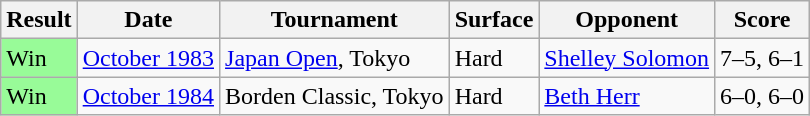<table class="sortable wikitable">
<tr>
<th>Result</th>
<th>Date</th>
<th>Tournament</th>
<th>Surface</th>
<th>Opponent</th>
<th class="unsortable">Score</th>
</tr>
<tr>
<td style="background:#98fb98;">Win</td>
<td><a href='#'>October 1983</a></td>
<td><a href='#'>Japan Open</a>, Tokyo</td>
<td>Hard</td>
<td> <a href='#'>Shelley Solomon</a></td>
<td>7–5, 6–1</td>
</tr>
<tr>
<td style="background:#98fb98;">Win</td>
<td><a href='#'>October 1984</a></td>
<td>Borden Classic, Tokyo</td>
<td>Hard</td>
<td> <a href='#'>Beth Herr</a></td>
<td>6–0, 6–0</td>
</tr>
</table>
